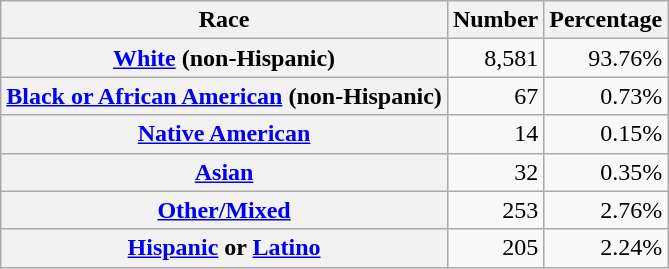<table class="wikitable" style="text-align:right">
<tr>
<th scope="col">Race</th>
<th scope="col">Number</th>
<th scope="col">Percentage</th>
</tr>
<tr>
<th scope="row"><a href='#'>White</a> (non-Hispanic)</th>
<td>8,581</td>
<td>93.76%</td>
</tr>
<tr>
<th scope="row"><a href='#'>Black or African American</a> (non-Hispanic)</th>
<td>67</td>
<td>0.73%</td>
</tr>
<tr>
<th scope="row"><a href='#'>Native American</a></th>
<td>14</td>
<td>0.15%</td>
</tr>
<tr>
<th scope="row"><a href='#'>Asian</a></th>
<td>32</td>
<td>0.35%</td>
</tr>
<tr>
<th scope="row"><a href='#'>Other/Mixed</a></th>
<td>253</td>
<td>2.76%</td>
</tr>
<tr>
<th scope="row"><a href='#'>Hispanic</a> or <a href='#'>Latino</a></th>
<td>205</td>
<td>2.24%</td>
</tr>
</table>
